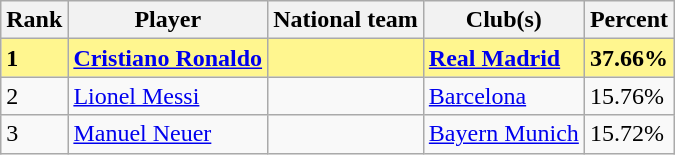<table class="wikitable">
<tr>
<th>Rank</th>
<th>Player</th>
<th>National team</th>
<th>Club(s)</th>
<th>Percent</th>
</tr>
<tr style="background-color: #FFF68F; font-weight: bold;">
<td>1</td>
<td><a href='#'>Cristiano Ronaldo</a></td>
<td></td>
<td> <a href='#'>Real Madrid</a></td>
<td>37.66%</td>
</tr>
<tr>
<td>2</td>
<td><a href='#'>Lionel Messi</a></td>
<td></td>
<td> <a href='#'>Barcelona</a></td>
<td>15.76%</td>
</tr>
<tr>
<td>3</td>
<td><a href='#'>Manuel Neuer</a></td>
<td></td>
<td> <a href='#'>Bayern Munich</a></td>
<td>15.72%</td>
</tr>
</table>
